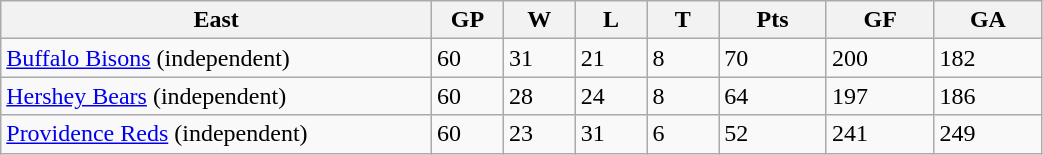<table class="wikitable">
<tr>
<th bgcolor="#DDDDFF" width="30%">East</th>
<th bgcolor="#DDDDFF" width="5%">GP</th>
<th bgcolor="#DDDDFF" width="5%">W</th>
<th bgcolor="#DDDDFF" width="5%">L</th>
<th bgcolor="#DDDDFF" width="5%">T</th>
<th bgcolor="#DDDDFF" width="7.5%">Pts</th>
<th bgcolor="#DDDDFF" width="7.5%">GF</th>
<th bgcolor="#DDDDFF" width="7.5%">GA</th>
</tr>
<tr>
<td><a href='#'>Buffalo Bisons</a> (independent)</td>
<td>60</td>
<td>31</td>
<td>21</td>
<td>8</td>
<td>70</td>
<td>200</td>
<td>182</td>
</tr>
<tr>
<td><a href='#'>Hershey Bears</a> (independent)</td>
<td>60</td>
<td>28</td>
<td>24</td>
<td>8</td>
<td>64</td>
<td>197</td>
<td>186</td>
</tr>
<tr>
<td><a href='#'>Providence Reds</a> (independent)</td>
<td>60</td>
<td>23</td>
<td>31</td>
<td>6</td>
<td>52</td>
<td>241</td>
<td>249</td>
</tr>
</table>
